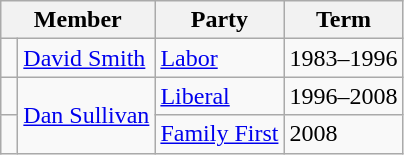<table class="wikitable">
<tr>
<th colspan="2">Member</th>
<th>Party</th>
<th>Term</th>
</tr>
<tr>
<td> </td>
<td><a href='#'>David Smith</a></td>
<td><a href='#'>Labor</a></td>
<td>1983–1996</td>
</tr>
<tr>
<td> </td>
<td rowspan="2"><a href='#'>Dan Sullivan</a></td>
<td><a href='#'>Liberal</a></td>
<td>1996–2008</td>
</tr>
<tr>
<td> </td>
<td><a href='#'>Family First</a></td>
<td>2008</td>
</tr>
</table>
